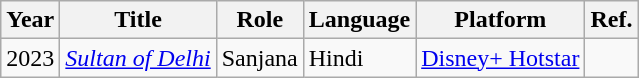<table class="wikitable plainrowheaders sortable">
<tr>
<th scope="col">Year</th>
<th scope="col">Title</th>
<th scope="col">Role</th>
<th scope="col">Language</th>
<th scope="col">Platform</th>
<th scope="col" class="unsortable">Ref.</th>
</tr>
<tr>
<td>2023</td>
<td><em><a href='#'>Sultan of Delhi</a></em></td>
<td>Sanjana</td>
<td>Hindi</td>
<td><a href='#'>Disney+ Hotstar</a></td>
<td></td>
</tr>
</table>
